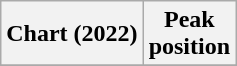<table class="wikitable plainrowheaders" style="text-align:center">
<tr>
<th scope="col">Chart (2022)</th>
<th scope="col">Peak<br>position</th>
</tr>
<tr>
</tr>
</table>
